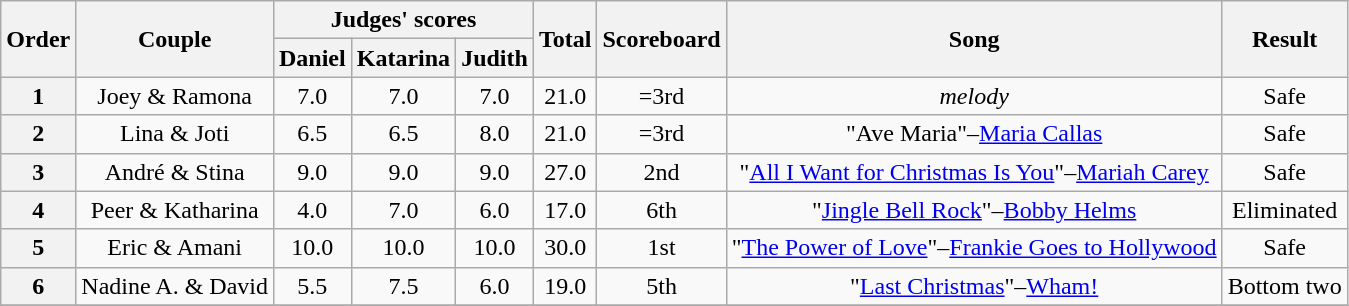<table class="wikitable plainrowheaders" style="text-align:center;">
<tr>
<th scope="col" rowspan=2>Order</th>
<th scope="col" rowspan=2>Couple</th>
<th scope="col" colspan=3>Judges' scores</th>
<th scope="col" rowspan=2>Total</th>
<th scope="col" rowspan=2>Scoreboard</th>
<th scope="col" rowspan=2>Song</th>
<th scope="col" rowspan=2>Result</th>
</tr>
<tr>
<th scope="col">Daniel</th>
<th>Katarina</th>
<th>Judith</th>
</tr>
<tr>
<th scope="col">1</th>
<td>Joey & Ramona</td>
<td>7.0</td>
<td>7.0</td>
<td>7.0</td>
<td>21.0</td>
<td>=3rd</td>
<td><em>melody</em></td>
<td>Safe</td>
</tr>
<tr>
<th scope="col">2</th>
<td>Lina & Joti</td>
<td>6.5</td>
<td>6.5</td>
<td>8.0</td>
<td>21.0</td>
<td>=3rd</td>
<td>"Ave Maria"–<a href='#'>Maria Callas</a></td>
<td>Safe</td>
</tr>
<tr>
<th scope="col">3</th>
<td>André & Stina</td>
<td>9.0</td>
<td>9.0</td>
<td>9.0</td>
<td>27.0</td>
<td>2nd</td>
<td>"<a href='#'>All I Want for Christmas Is You</a>"–<a href='#'>Mariah Carey</a></td>
<td>Safe</td>
</tr>
<tr>
<th scope="col">4</th>
<td>Peer & Katharina</td>
<td>4.0</td>
<td>7.0</td>
<td>6.0</td>
<td>17.0</td>
<td>6th</td>
<td>"<a href='#'>Jingle Bell Rock</a>"–<a href='#'>Bobby Helms</a></td>
<td>Eliminated</td>
</tr>
<tr>
<th scope="col">5</th>
<td>Eric & Amani</td>
<td>10.0</td>
<td>10.0</td>
<td>10.0</td>
<td>30.0</td>
<td>1st</td>
<td>"<a href='#'>The Power of Love</a>"–<a href='#'>Frankie Goes to Hollywood</a></td>
<td>Safe</td>
</tr>
<tr>
<th scope="col">6</th>
<td>Nadine A. & David</td>
<td>5.5</td>
<td>7.5</td>
<td>6.0</td>
<td>19.0</td>
<td>5th</td>
<td>"<a href='#'>Last Christmas</a>"–<a href='#'>Wham!</a></td>
<td>Bottom two</td>
</tr>
<tr>
</tr>
</table>
